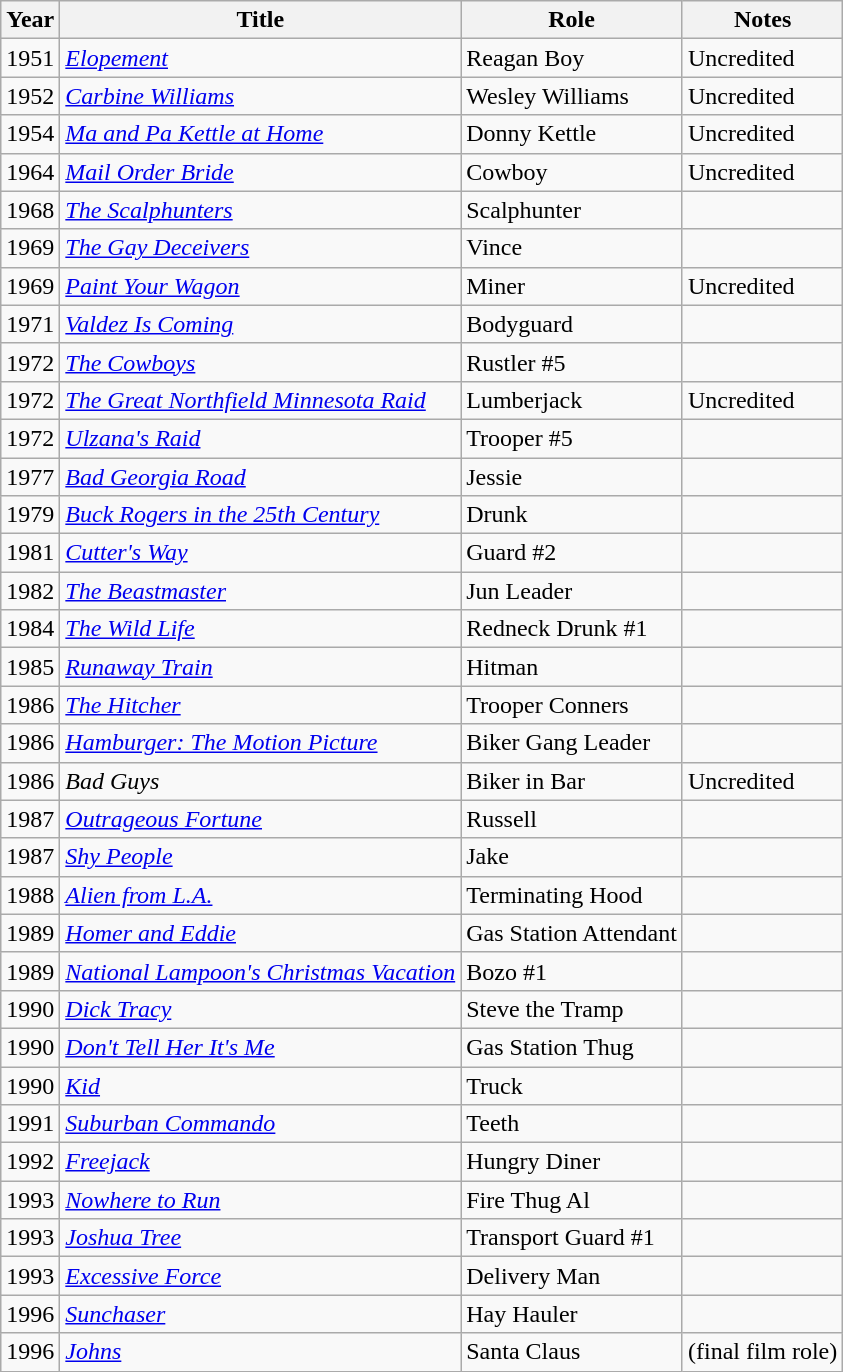<table class="wikitable">
<tr>
<th>Year</th>
<th>Title</th>
<th>Role</th>
<th>Notes</th>
</tr>
<tr>
<td>1951</td>
<td><em><a href='#'>Elopement</a></em></td>
<td>Reagan Boy</td>
<td>Uncredited</td>
</tr>
<tr>
<td>1952</td>
<td><em><a href='#'>Carbine Williams</a></em></td>
<td>Wesley Williams</td>
<td>Uncredited</td>
</tr>
<tr>
<td>1954</td>
<td><em><a href='#'>Ma and Pa Kettle at Home</a></em></td>
<td>Donny Kettle</td>
<td>Uncredited</td>
</tr>
<tr>
<td>1964</td>
<td><em><a href='#'>Mail Order Bride</a></em></td>
<td>Cowboy</td>
<td>Uncredited</td>
</tr>
<tr>
<td>1968</td>
<td><em><a href='#'>The Scalphunters</a></em></td>
<td>Scalphunter</td>
<td></td>
</tr>
<tr>
<td>1969</td>
<td><em><a href='#'>The Gay Deceivers</a></em></td>
<td>Vince</td>
<td></td>
</tr>
<tr>
<td>1969</td>
<td><em><a href='#'>Paint Your Wagon</a></em></td>
<td>Miner</td>
<td>Uncredited</td>
</tr>
<tr>
<td>1971</td>
<td><em><a href='#'>Valdez Is Coming</a></em></td>
<td>Bodyguard</td>
<td></td>
</tr>
<tr>
<td>1972</td>
<td><em><a href='#'>The Cowboys</a></em></td>
<td>Rustler #5</td>
<td></td>
</tr>
<tr>
<td>1972</td>
<td><em><a href='#'>The Great Northfield Minnesota Raid</a></em></td>
<td>Lumberjack</td>
<td>Uncredited</td>
</tr>
<tr>
<td>1972</td>
<td><em><a href='#'>Ulzana's Raid</a></em></td>
<td>Trooper #5</td>
<td></td>
</tr>
<tr>
<td>1977</td>
<td><em><a href='#'>Bad Georgia Road</a></em></td>
<td>Jessie</td>
<td></td>
</tr>
<tr>
<td>1979</td>
<td><em><a href='#'>Buck Rogers in the 25th Century</a></em></td>
<td>Drunk</td>
<td></td>
</tr>
<tr>
<td>1981</td>
<td><em><a href='#'>Cutter's Way</a></em></td>
<td>Guard #2</td>
<td></td>
</tr>
<tr>
<td>1982</td>
<td><em><a href='#'>The Beastmaster</a></em></td>
<td>Jun Leader</td>
<td></td>
</tr>
<tr>
<td>1984</td>
<td><em><a href='#'>The Wild Life</a></em></td>
<td>Redneck Drunk #1</td>
<td></td>
</tr>
<tr>
<td>1985</td>
<td><em><a href='#'>Runaway Train</a></em></td>
<td>Hitman</td>
<td></td>
</tr>
<tr>
<td>1986</td>
<td><em><a href='#'>The Hitcher</a></em></td>
<td>Trooper Conners</td>
<td></td>
</tr>
<tr>
<td>1986</td>
<td><em><a href='#'>Hamburger: The Motion Picture</a></em></td>
<td>Biker Gang Leader</td>
<td></td>
</tr>
<tr>
<td>1986</td>
<td><em>Bad Guys</em></td>
<td>Biker in Bar</td>
<td>Uncredited</td>
</tr>
<tr>
<td>1987</td>
<td><em><a href='#'>Outrageous Fortune</a></em></td>
<td>Russell</td>
<td></td>
</tr>
<tr>
<td>1987</td>
<td><em><a href='#'>Shy People</a></em></td>
<td>Jake</td>
<td></td>
</tr>
<tr>
<td>1988</td>
<td><em><a href='#'>Alien from L.A.</a></em></td>
<td>Terminating Hood</td>
<td></td>
</tr>
<tr>
<td>1989</td>
<td><em><a href='#'>Homer and Eddie</a></em></td>
<td>Gas Station Attendant</td>
<td></td>
</tr>
<tr>
<td>1989</td>
<td><em><a href='#'>National Lampoon's Christmas Vacation</a></em></td>
<td>Bozo #1</td>
<td></td>
</tr>
<tr>
<td>1990</td>
<td><em><a href='#'>Dick Tracy</a></em></td>
<td>Steve the Tramp</td>
<td></td>
</tr>
<tr>
<td>1990</td>
<td><em><a href='#'>Don't Tell Her It's Me</a></em></td>
<td>Gas Station Thug</td>
<td></td>
</tr>
<tr>
<td>1990</td>
<td><em><a href='#'>Kid</a></em></td>
<td>Truck</td>
<td></td>
</tr>
<tr>
<td>1991</td>
<td><em><a href='#'>Suburban Commando</a></em></td>
<td>Teeth</td>
<td></td>
</tr>
<tr>
<td>1992</td>
<td><em><a href='#'>Freejack</a></em></td>
<td>Hungry Diner</td>
<td></td>
</tr>
<tr>
<td>1993</td>
<td><em><a href='#'>Nowhere to Run</a></em></td>
<td>Fire Thug Al</td>
<td></td>
</tr>
<tr>
<td>1993</td>
<td><em><a href='#'>Joshua Tree</a></em></td>
<td>Transport Guard #1</td>
<td></td>
</tr>
<tr>
<td>1993</td>
<td><em><a href='#'>Excessive Force</a></em></td>
<td>Delivery Man</td>
<td></td>
</tr>
<tr>
<td>1996</td>
<td><em><a href='#'>Sunchaser</a></em></td>
<td>Hay Hauler</td>
<td></td>
</tr>
<tr>
<td>1996</td>
<td><em><a href='#'>Johns</a></em></td>
<td>Santa Claus</td>
<td>(final film role)</td>
</tr>
</table>
